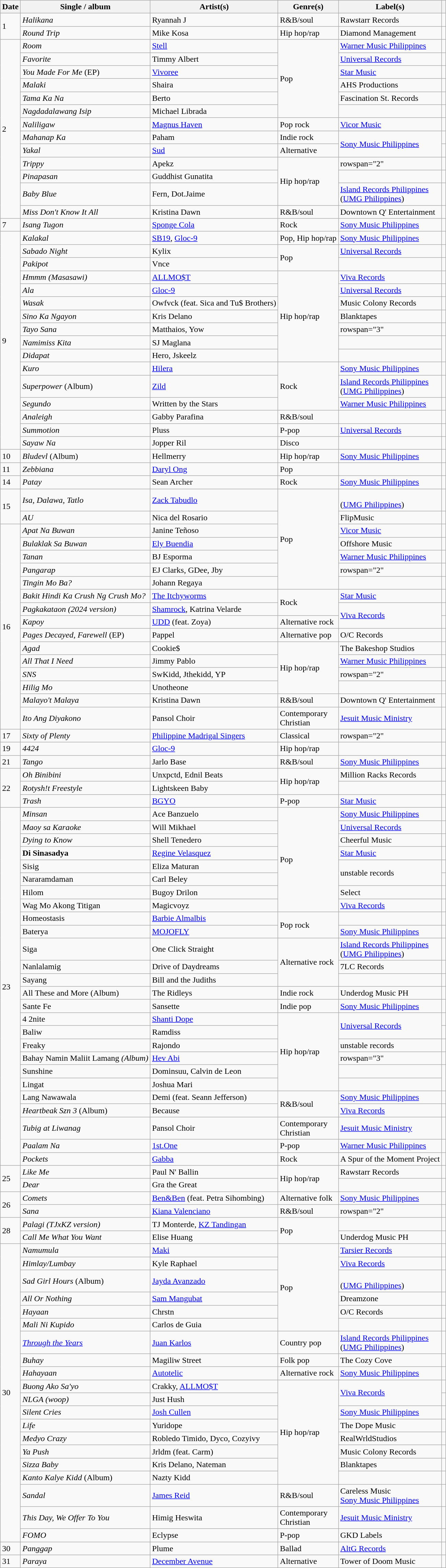<table class="wikitable">
<tr>
<th>Date</th>
<th>Single / album</th>
<th>Artist(s)</th>
<th>Genre(s)</th>
<th>Label(s)</th>
<th></th>
</tr>
<tr>
<td rowspan="2">1</td>
<td><em>Halikana</em></td>
<td>Ryannah J</td>
<td>R&B/soul</td>
<td>Rawstarr Records</td>
<td></td>
</tr>
<tr>
<td><em>Round Trip</em></td>
<td>Mike Kosa</td>
<td>Hip hop/rap</td>
<td>Diamond Management</td>
<td></td>
</tr>
<tr>
<td rowspan="13">2</td>
<td><em>Room</em></td>
<td><a href='#'>Stell</a></td>
<td rowspan="6">Pop</td>
<td><a href='#'>Warner Music Philippines</a></td>
<td></td>
</tr>
<tr>
<td><em>Favorite</em></td>
<td>Timmy Albert</td>
<td><a href='#'>Universal Records</a></td>
<td></td>
</tr>
<tr>
<td><em>You Made For Me</em> (EP)</td>
<td><a href='#'>Vivoree</a></td>
<td><a href='#'>Star Music</a></td>
<td></td>
</tr>
<tr>
<td><em>Malaki</em></td>
<td>Shaira</td>
<td>AHS Productions</td>
<td></td>
</tr>
<tr>
<td><em>Tama Ka Na</em></td>
<td>Berto</td>
<td>Fascination St. Records</td>
<td></td>
</tr>
<tr>
<td><em>Nagdadalawang Isip</em></td>
<td>Michael Librada</td>
<td></td>
<td></td>
</tr>
<tr>
<td><em>Naliligaw</em></td>
<td><a href='#'>Magnus Haven</a></td>
<td>Pop rock</td>
<td><a href='#'>Vicor Music</a></td>
<td></td>
</tr>
<tr>
<td><em>Mahanap Ka</em></td>
<td>Paham</td>
<td>Indie rock</td>
<td rowspan="2"><a href='#'>Sony Music Philippines</a></td>
<td></td>
</tr>
<tr>
<td><em>Yakal</em></td>
<td><a href='#'>Sud</a></td>
<td>Alternative</td>
<td></td>
</tr>
<tr>
<td><em>Trippy</em></td>
<td>Apekz</td>
<td rowspan="3">Hip hop/rap</td>
<td>rowspan="2" </td>
<td></td>
</tr>
<tr>
<td><em>Pinapasan</em></td>
<td>Guddhist Gunatita</td>
<td></td>
</tr>
<tr>
<td><em>Baby Blue</em></td>
<td>Fern, Dot.Jaime</td>
<td><a href='#'>Island Records Philippines</a><br>(<a href='#'>UMG Philippines</a>)</td>
<td></td>
</tr>
<tr>
<td><em>Miss Don't Know It All</em></td>
<td>Kristina Dawn</td>
<td>R&B/soul</td>
<td>Downtown Q' Entertainment</td>
<td></td>
</tr>
<tr>
<td>7</td>
<td><em>Isang Tugon</em></td>
<td><a href='#'>Sponge Cola</a></td>
<td>Rock</td>
<td><a href='#'>Sony Music Philippines</a></td>
<td></td>
</tr>
<tr>
<td rowspan="16">9</td>
<td><em>Kalakal</em></td>
<td><a href='#'>SB19</a>, <a href='#'>Gloc-9</a></td>
<td>Pop, Hip hop/rap</td>
<td><a href='#'>Sony Music Philippines</a></td>
<td></td>
</tr>
<tr>
<td><em>Sabado Night</em></td>
<td>Kylix</td>
<td rowspan="2">Pop</td>
<td><a href='#'>Universal Records</a></td>
<td></td>
</tr>
<tr>
<td><em>Pakipot</em></td>
<td>Vnce</td>
<td></td>
<td></td>
</tr>
<tr>
<td><em>Hmmm (Masasawi)</em></td>
<td><a href='#'>ALLMO$T</a></td>
<td rowspan="7">Hip hop/rap</td>
<td><a href='#'>Viva Records</a></td>
<td></td>
</tr>
<tr>
<td><em>Ala</em></td>
<td><a href='#'>Gloc-9</a></td>
<td><a href='#'>Universal Records</a></td>
<td></td>
</tr>
<tr>
<td><em>Wasak</em></td>
<td>Owfvck (feat. Sica and Tu$ Brothers)</td>
<td>Music Colony Records</td>
<td></td>
</tr>
<tr>
<td><em>Sino Ka Ngayon</em></td>
<td>Kris Delano</td>
<td>Blanktapes</td>
<td></td>
</tr>
<tr>
<td><em>Tayo Sana</em></td>
<td>Matthaios, Yow</td>
<td>rowspan="3" </td>
<td></td>
</tr>
<tr>
<td><em>Namimiss Kita</em></td>
<td>SJ Maglana</td>
<td></td>
</tr>
<tr>
<td><em>Didapat</em></td>
<td>Hero, Jskeelz</td>
<td></td>
</tr>
<tr>
<td><em>Kuro</em></td>
<td><a href='#'>Hilera</a></td>
<td rowspan="3">Rock</td>
<td><a href='#'>Sony Music Philippines</a></td>
<td></td>
</tr>
<tr>
<td><em>Superpower</em> (Album)</td>
<td><a href='#'>Zild</a></td>
<td><a href='#'>Island Records Philippines</a><br>(<a href='#'>UMG Philippines</a>)</td>
<td></td>
</tr>
<tr>
<td><em>Segundo</em></td>
<td>Written by the Stars</td>
<td><a href='#'>Warner Music Philippines</a></td>
<td></td>
</tr>
<tr>
<td><em>Analeigh</em></td>
<td>Gabby Parafina</td>
<td>R&B/soul</td>
<td></td>
<td></td>
</tr>
<tr>
<td><em>Summotion</em></td>
<td>Pluss</td>
<td>P-pop</td>
<td><a href='#'>Universal Records</a></td>
<td></td>
</tr>
<tr>
<td><em>Sayaw Na</em></td>
<td>Jopper Ril</td>
<td>Disco</td>
<td></td>
<td></td>
</tr>
<tr>
<td>10</td>
<td><em>Bludevl</em> (Album)</td>
<td>Hellmerry</td>
<td>Hip hop/rap</td>
<td><a href='#'>Sony Music Philippines</a></td>
<td></td>
</tr>
<tr>
<td>11</td>
<td><em>Zebbiana</em></td>
<td><a href='#'>Daryl Ong</a></td>
<td>Pop</td>
<td></td>
<td></td>
</tr>
<tr>
<td>14</td>
<td><em>Patay</em></td>
<td>Sean Archer</td>
<td>Rock</td>
<td><a href='#'>Sony Music Philippines</a></td>
<td></td>
</tr>
<tr>
<td rowspan="2">15</td>
<td><em>Isa, Dalawa, Tatlo</em></td>
<td><a href='#'>Zack Tabudlo</a></td>
<td rowspan="7">Pop</td>
<td><br>(<a href='#'>UMG Philippines</a>)</td>
<td></td>
</tr>
<tr>
<td><em>AU</em></td>
<td>Nica del Rosario</td>
<td>FlipMusic</td>
<td></td>
</tr>
<tr>
<td rowspan="15">16</td>
<td><em>Apat Na Buwan</em></td>
<td>Janine Teñoso</td>
<td><a href='#'>Vicor Music</a></td>
<td></td>
</tr>
<tr>
<td><em>Bulaklak Sa Buwan</em></td>
<td><a href='#'>Ely Buendia</a></td>
<td>Offshore Music</td>
<td></td>
</tr>
<tr>
<td><em>Tanan</em></td>
<td>BJ Esporma</td>
<td><a href='#'>Warner Music Philippines</a></td>
<td></td>
</tr>
<tr>
<td><em>Pangarap</em></td>
<td>EJ Clarks, GDee, Jby</td>
<td>rowspan="2" </td>
<td></td>
</tr>
<tr>
<td><em>Tingin Mo Ba?</em></td>
<td>Johann Regaya</td>
<td></td>
</tr>
<tr>
<td><em>Bakit Hindi Ka Crush Ng Crush Mo?</em></td>
<td><a href='#'>The Itchyworms</a></td>
<td rowspan="2">Rock</td>
<td><a href='#'>Star Music</a></td>
<td></td>
</tr>
<tr>
<td><em>Pagkakataon (2024 version)</em></td>
<td><a href='#'>Shamrock</a>, Katrina Velarde</td>
<td rowspan="2"><a href='#'>Viva Records</a></td>
<td></td>
</tr>
<tr>
<td><em>Kapoy</em></td>
<td><a href='#'>UDD</a> (feat. Zoya)</td>
<td>Alternative rock</td>
<td></td>
</tr>
<tr>
<td><em>Pages Decayed, Farewell</em> (EP)</td>
<td>Pappel</td>
<td>Alternative pop</td>
<td>O/C Records</td>
<td></td>
</tr>
<tr>
<td><em>Agad</em></td>
<td>Cookie$</td>
<td rowspan="4">Hip hop/rap</td>
<td>The Bakeshop Studios</td>
<td></td>
</tr>
<tr>
<td><em>All That I Need</em></td>
<td>Jimmy Pablo</td>
<td><a href='#'>Warner Music Philippines</a></td>
<td></td>
</tr>
<tr>
<td><em>SNS</em></td>
<td>SwKidd, Jthekidd, YP</td>
<td>rowspan="2" </td>
<td></td>
</tr>
<tr>
<td><em>Hilig Mo</em></td>
<td>Unotheone</td>
<td></td>
</tr>
<tr>
<td><em>Malayo't Malaya</em></td>
<td>Kristina Dawn</td>
<td>R&B/soul</td>
<td>Downtown Q' Entertainment</td>
<td></td>
</tr>
<tr>
<td><em>Ito Ang Diyakono</em></td>
<td>Pansol Choir</td>
<td>Contemporary<br>Christian</td>
<td><a href='#'>Jesuit Music Ministry</a></td>
<td></td>
</tr>
<tr>
<td>17</td>
<td><em>Sixty of Plenty</em></td>
<td><a href='#'>Philippine Madrigal Singers</a></td>
<td>Classical</td>
<td>rowspan="2" </td>
<td></td>
</tr>
<tr>
<td>19</td>
<td><em>4424</em></td>
<td><a href='#'>Gloc-9</a></td>
<td>Hip hop/rap</td>
<td></td>
</tr>
<tr>
<td>21</td>
<td><em>Tango</em></td>
<td>Jarlo Base</td>
<td>R&B/soul</td>
<td><a href='#'>Sony Music Philippines</a></td>
<td></td>
</tr>
<tr>
<td rowspan="3">22</td>
<td><em>Oh Binibini</em></td>
<td>Unxpctd, Ednil Beats</td>
<td rowspan="2">Hip hop/rap</td>
<td>Million Racks Records</td>
<td></td>
</tr>
<tr>
<td><em>Rotysh!t Freestyle</em></td>
<td>Lightskeen Baby</td>
<td></td>
<td></td>
</tr>
<tr>
<td><em>Trash</em></td>
<td><a href='#'>BGYO</a></td>
<td>P-pop</td>
<td><a href='#'>Star Music</a></td>
<td></td>
</tr>
<tr>
<td rowspan="26">23</td>
<td><em>Minsan</em></td>
<td>Ace Banzuelo</td>
<td rowspan="8">Pop</td>
<td><a href='#'>Sony Music Philippines</a></td>
<td></td>
</tr>
<tr>
<td><em>Maoy sa Karaoke</em></td>
<td>Will Mikhael</td>
<td><a href='#'>Universal Records</a></td>
<td></td>
</tr>
<tr>
<td><em>Dying to Know</em></td>
<td>Shell Tenedero</td>
<td>Cheerful Music</td>
<td></td>
</tr>
<tr>
<td><strong>Di Sinasadya<em></td>
<td><a href='#'>Regine Velasquez</a></td>
<td><a href='#'>Star Music</a></td>
<td></td>
</tr>
<tr>
<td></em>Sisig<em></td>
<td>Eliza Maturan</td>
<td rowspan="2">unstable records</td>
<td></td>
</tr>
<tr>
<td></em>Nararamdaman<em></td>
<td>Carl Beley</td>
<td></td>
</tr>
<tr>
<td></em>Hilom<em></td>
<td>Bugoy Drilon</td>
<td>Select</td>
<td></td>
</tr>
<tr>
<td></em>Wag Mo Akong Titigan<em></td>
<td>Magicvoyz</td>
<td><a href='#'>Viva Records</a></td>
<td></td>
</tr>
<tr>
<td></em>Homeostasis<em></td>
<td><a href='#'>Barbie Almalbis</a></td>
<td rowspan="2">Pop rock</td>
<td></td>
<td></td>
</tr>
<tr>
<td></em>Baterya<em></td>
<td><a href='#'>MOJOFLY</a></td>
<td><a href='#'>Sony Music Philippines</a></td>
<td></td>
</tr>
<tr>
<td></em>Siga<em></td>
<td>One Click Straight</td>
<td rowspan="3">Alternative rock</td>
<td><a href='#'>Island Records Philippines</a><br>(<a href='#'>UMG Philippines</a>)</td>
<td></td>
</tr>
<tr>
<td></em>Nanlalamig<em></td>
<td>Drive of Daydreams</td>
<td>7LC Records</td>
<td></td>
</tr>
<tr>
<td></em>Sayang<em></td>
<td>Bill and the Judiths</td>
<td></td>
<td></td>
</tr>
<tr>
<td></em>All These and More (Album)<em></td>
<td>The Ridleys</td>
<td>Indie rock</td>
<td>Underdog Music PH</td>
<td></td>
</tr>
<tr>
<td></em>Sante Fe<em></td>
<td>Sansette</td>
<td>Indie pop</td>
<td><a href='#'>Sony Music Philippines</a></td>
<td></td>
</tr>
<tr>
<td></em>4 2nite<em></td>
<td><a href='#'>Shanti Dope</a></td>
<td rowspan="6">Hip hop/rap</td>
<td rowspan="2"><a href='#'>Universal Records</a></td>
<td></td>
</tr>
<tr>
<td></em>Baliw<em></td>
<td>Ramdiss</td>
<td></td>
</tr>
<tr>
<td></em>Freaky<em></td>
<td>Rajondo</td>
<td>unstable records</td>
<td></td>
</tr>
<tr>
<td></em>Bahay Namin Maliit Lamang<em> (Album)</td>
<td><a href='#'>Hev Abi</a></td>
<td>rowspan="3" </td>
<td></td>
</tr>
<tr>
<td></em>Sunshine<em></td>
<td>Dominsuu, Calvin de Leon</td>
<td></td>
</tr>
<tr>
<td></em>Lingat<em></td>
<td>Joshua Mari</td>
<td></td>
</tr>
<tr>
<td></strong>Lang Nawawala</em></td>
<td>Demi (feat. Seann Jefferson)</td>
<td rowspan="2">R&B/soul</td>
<td><a href='#'>Sony Music Philippines</a></td>
<td></td>
</tr>
<tr>
<td><em>Heartbeak Szn 3</em> (Album)</td>
<td>Because</td>
<td><a href='#'>Viva Records</a></td>
<td></td>
</tr>
<tr>
<td><em>Tubig at Liwanag</em></td>
<td>Pansol Choir</td>
<td>Contemporary<br>Christian</td>
<td><a href='#'>Jesuit Music Ministry</a></td>
<td></td>
</tr>
<tr>
<td><em>Paalam Na</em></td>
<td><a href='#'>1st.One</a></td>
<td>P-pop</td>
<td><a href='#'>Warner Music Philippines</a></td>
<td></td>
</tr>
<tr>
<td><em>Pockets</em></td>
<td><a href='#'>Gabba</a></td>
<td>Rock</td>
<td>A Spur of the Moment Project</td>
<td></td>
</tr>
<tr>
<td rowspan="2">25</td>
<td><em>Like Me</em></td>
<td>Paul N' Ballin</td>
<td rowspan="2">Hip hop/rap</td>
<td>Rawstarr Records</td>
<td></td>
</tr>
<tr>
<td><em>Dear</em></td>
<td>Gra the Great</td>
<td></td>
<td></td>
</tr>
<tr>
<td rowspan="2">26</td>
<td><em>Comets</em></td>
<td><a href='#'>Ben&Ben</a> (feat. Petra Sihombing)</td>
<td>Alternative folk</td>
<td><a href='#'>Sony Music Philippines</a></td>
<td></td>
</tr>
<tr>
<td><em>Sana</em></td>
<td><a href='#'>Kiana Valenciano</a></td>
<td>R&B/soul</td>
<td>rowspan="2" </td>
<td></td>
</tr>
<tr>
<td rowspan="2">28</td>
<td><em>Palagi (TJxKZ version)</em></td>
<td>TJ Monterde, <a href='#'>KZ Tandingan</a></td>
<td rowspan="2">Pop</td>
<td></td>
</tr>
<tr>
<td><em>Call Me What You Want</em></td>
<td>Elise Huang</td>
<td>Underdog Music PH</td>
<td></td>
</tr>
<tr>
<td rowspan="20">30</td>
<td><em>Namumula</em></td>
<td><a href='#'>Maki</a></td>
<td rowspan="6">Pop</td>
<td><a href='#'>Tarsier Records</a></td>
<td></td>
</tr>
<tr>
<td><em>Himlay/Lumbay</em></td>
<td>Kyle Raphael</td>
<td><a href='#'>Viva Records</a></td>
<td></td>
</tr>
<tr>
<td><em>Sad Girl Hours</em> (Album)</td>
<td><a href='#'>Jayda Avanzado</a></td>
<td><br>(<a href='#'>UMG Philippines</a>)</td>
<td></td>
</tr>
<tr>
<td><em>All Or Nothing</em></td>
<td><a href='#'>Sam Mangubat</a></td>
<td>Dreamzone</td>
<td></td>
</tr>
<tr>
<td><em>Hayaan</em></td>
<td>Chrstn</td>
<td>O/C Records</td>
<td></td>
</tr>
<tr>
<td><em>Mali Ni Kupido</em></td>
<td>Carlos de Guia</td>
<td></td>
<td></td>
</tr>
<tr>
<td><em><a href='#'>Through the Years</a></em></td>
<td><a href='#'>Juan Karlos</a></td>
<td>Country pop</td>
<td><a href='#'>Island Records Philippines</a><br>(<a href='#'>UMG Philippines</a>)</td>
<td></td>
</tr>
<tr>
<td><em>Buhay</em></td>
<td>Magiliw Street</td>
<td>Folk pop</td>
<td>The Cozy Cove</td>
<td></td>
</tr>
<tr>
<td><em>Hahayaan</em></td>
<td><a href='#'>Autotelic</a></td>
<td>Alternative rock</td>
<td><a href='#'>Sony Music Philippines</a></td>
<td></td>
</tr>
<tr>
<td><em>Buong Ako Sa'yo</em></td>
<td>Crakky, <a href='#'>ALLMO$T</a></td>
<td rowspan="8">Hip hop/rap</td>
<td rowspan="2"><a href='#'>Viva Records</a></td>
<td></td>
</tr>
<tr>
<td><em>NLGA (woop)</em></td>
<td>Just Hush</td>
<td></td>
</tr>
<tr>
<td><em>Silent Cries</em></td>
<td><a href='#'>Josh Cullen</a></td>
<td><a href='#'>Sony Music Philippines</a></td>
<td></td>
</tr>
<tr>
<td><em>Life</em></td>
<td>Yuridope</td>
<td>The Dope Music</td>
<td></td>
</tr>
<tr>
<td><em>Medyo Crazy</em></td>
<td>Robledo Timido, Dyco, Cozyivy</td>
<td>RealWrldStudios</td>
<td></td>
</tr>
<tr>
<td><em>Ya Push</em></td>
<td>Jrldm (feat. Carm)</td>
<td>Music Colony Records</td>
<td></td>
</tr>
<tr>
<td><em>Sizza Baby</em></td>
<td>Kris Delano, Nateman</td>
<td>Blanktapes</td>
<td></td>
</tr>
<tr>
<td><em>Kanto Kalye Kidd</em> (Album)</td>
<td>Nazty Kidd</td>
<td></td>
<td></td>
</tr>
<tr>
<td><em>Sandal</em></td>
<td><a href='#'>James Reid</a></td>
<td>R&B/soul</td>
<td>Careless Music<br><a href='#'>Sony Music Philippines</a></td>
<td></td>
</tr>
<tr>
<td><em>This Day, We Offer To You</em></td>
<td>Himig Heswita</td>
<td>Contemporary<br>Christian</td>
<td><a href='#'>Jesuit Music Ministry</a></td>
<td></td>
</tr>
<tr>
<td><em>FOMO</em></td>
<td>Eclypse</td>
<td>P-pop</td>
<td>GKD Labels</td>
<td></td>
</tr>
<tr>
<td>30</td>
<td><em>Panggap</em></td>
<td>Plume</td>
<td>Ballad</td>
<td><a href='#'>AltG Records</a></td>
<td></td>
</tr>
<tr>
<td>31</td>
<td><em>Paraya</em></td>
<td><a href='#'>December Avenue</a></td>
<td>Alternative</td>
<td>Tower of Doom Music</td>
<td></td>
</tr>
</table>
